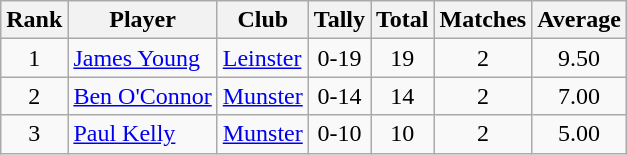<table class="wikitable">
<tr>
<th>Rank</th>
<th>Player</th>
<th>Club</th>
<th>Tally</th>
<th>Total</th>
<th>Matches</th>
<th>Average</th>
</tr>
<tr>
<td rowspan=1 align=center>1</td>
<td><a href='#'>James Young</a></td>
<td><a href='#'>Leinster</a></td>
<td align=center>0-19</td>
<td align=center>19</td>
<td align=center>2</td>
<td align=center>9.50</td>
</tr>
<tr>
<td rowspan=1 align=center>2</td>
<td><a href='#'>Ben O'Connor</a></td>
<td><a href='#'>Munster</a></td>
<td align=center>0-14</td>
<td align=center>14</td>
<td align=center>2</td>
<td align=center>7.00</td>
</tr>
<tr>
<td rowspan=1 align=center>3</td>
<td><a href='#'>Paul Kelly</a></td>
<td><a href='#'>Munster</a></td>
<td align=center>0-10</td>
<td align=center>10</td>
<td align=center>2</td>
<td align=center>5.00</td>
</tr>
</table>
